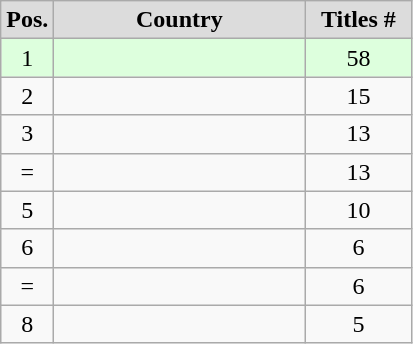<table class="wikitable" style="text-align: center;">
<tr>
<th style="background:#DCDCDC;width:0.5em">Pos.</th>
<th style="background:#DCDCDC;width:10em">Country</th>
<th style="background:#DCDCDC;width:4em">Titles #</th>
</tr>
<tr style="background:#dfd;">
<td align=center>1</td>
<td align=left></td>
<td>58</td>
</tr>
<tr>
<td align=center>2</td>
<td align=left></td>
<td>15</td>
</tr>
<tr>
<td align=center>3</td>
<td align=left></td>
<td>13</td>
</tr>
<tr>
<td align=center>=</td>
<td align=left></td>
<td>13</td>
</tr>
<tr>
<td align=center>5</td>
<td align=left></td>
<td>10</td>
</tr>
<tr>
<td align=center>6</td>
<td align=left></td>
<td>6</td>
</tr>
<tr>
<td align=center>=</td>
<td align=left></td>
<td>6</td>
</tr>
<tr>
<td align=center>8</td>
<td align=left></td>
<td>5</td>
</tr>
</table>
